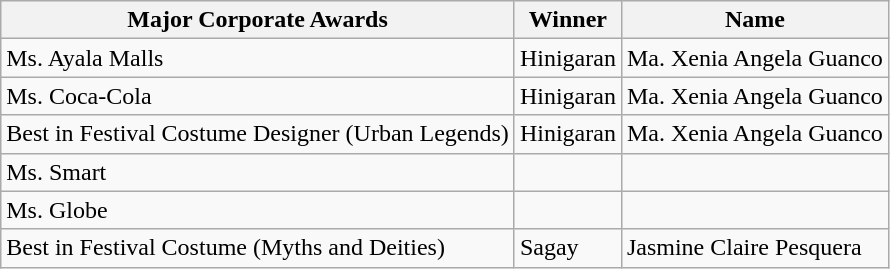<table class="wikitable">
<tr>
<th>Major Corporate Awards</th>
<th>Winner</th>
<th>Name</th>
</tr>
<tr>
<td>Ms. Ayala Malls</td>
<td>Hinigaran</td>
<td>Ma. Xenia Angela Guanco</td>
</tr>
<tr>
<td>Ms. Coca-Cola</td>
<td>Hinigaran</td>
<td>Ma. Xenia Angela Guanco</td>
</tr>
<tr>
<td>Best in Festival Costume Designer (Urban Legends)</td>
<td>Hinigaran</td>
<td>Ma. Xenia Angela Guanco</td>
</tr>
<tr>
<td>Ms. Smart</td>
<td></td>
<td></td>
</tr>
<tr>
<td>Ms. Globe</td>
<td></td>
<td></td>
</tr>
<tr>
<td>Best in Festival Costume (Myths and Deities)</td>
<td>Sagay</td>
<td>Jasmine Claire Pesquera</td>
</tr>
</table>
